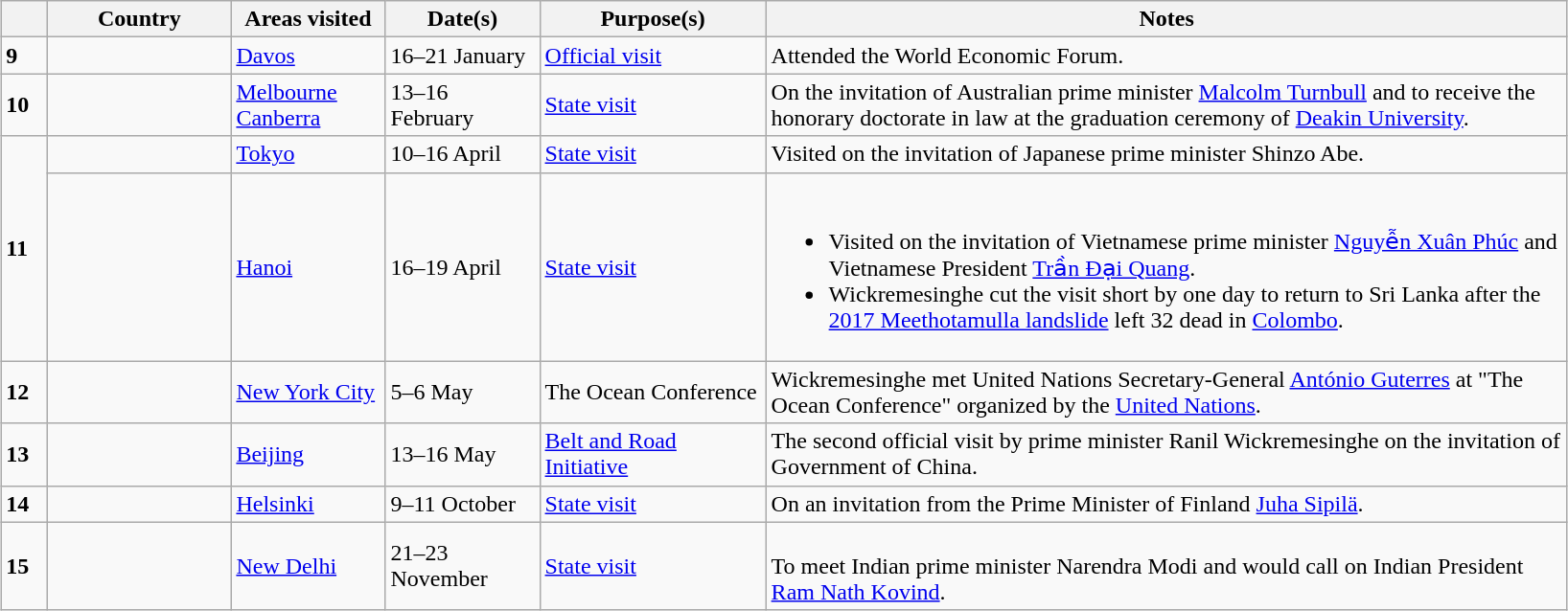<table class="wikitable outercollapse sortable" style="margin: 1em auto 1em auto">
<tr>
<th style="width: 3%;"></th>
<th width=120>Country</th>
<th width=100>Areas visited</th>
<th width=100>Date(s)</th>
<th width=150>Purpose(s)</th>
<th width=550>Notes</th>
</tr>
<tr>
<td><strong>9</strong></td>
<td></td>
<td><a href='#'>Davos</a></td>
<td>16–21 January</td>
<td><a href='#'>Official visit</a></td>
<td> Attended the World Economic Forum.</td>
</tr>
<tr>
<td><strong>10</strong></td>
<td></td>
<td><a href='#'>Melbourne</a><br><a href='#'>Canberra</a></td>
<td>13–16 February</td>
<td><a href='#'>State visit</a></td>
<td> On the invitation of Australian prime minister <a href='#'>Malcolm Turnbull</a> and to receive the honorary doctorate in law at the graduation ceremony of <a href='#'>Deakin University</a>.</td>
</tr>
<tr>
<td rowspan="2"><strong>11</strong></td>
<td></td>
<td><a href='#'>Tokyo</a></td>
<td>10–16 April</td>
<td><a href='#'>State visit</a></td>
<td>Visited on the invitation of Japanese prime minister Shinzo Abe.</td>
</tr>
<tr>
<td></td>
<td><a href='#'>Hanoi</a></td>
<td>16–19 April</td>
<td><a href='#'>State visit</a></td>
<td><br><ul><li>Visited on the invitation of Vietnamese prime minister <a href='#'>Nguyễn Xuân Phúc</a> and Vietnamese President <a href='#'>Trần Đại Quang</a>.</li><li>Wickremesinghe cut the visit short by one day to return to Sri Lanka after the <a href='#'>2017 Meethotamulla landslide</a> left 32 dead in <a href='#'>Colombo</a>.</li></ul></td>
</tr>
<tr>
<td><strong>12</strong></td>
<td></td>
<td><a href='#'>New York City</a></td>
<td>5–6 May</td>
<td>The Ocean Conference</td>
<td>Wickremesinghe met United Nations Secretary-General <a href='#'>António Guterres</a> at "The Ocean Conference" organized by the <a href='#'>United Nations</a>.</td>
</tr>
<tr>
<td><strong>13</strong></td>
<td></td>
<td><a href='#'>Beijing</a></td>
<td>13–16 May</td>
<td><a href='#'>Belt and Road Initiative</a></td>
<td> The second official visit by prime minister Ranil Wickremesinghe on the invitation of Government of China.</td>
</tr>
<tr>
<td><strong>14</strong></td>
<td></td>
<td><a href='#'>Helsinki</a></td>
<td>9–11 October</td>
<td><a href='#'>State visit</a></td>
<td>On an invitation from the Prime Minister of Finland <a href='#'>Juha Sipilä</a>.</td>
</tr>
<tr>
<td><strong>15</strong></td>
<td></td>
<td><a href='#'>New Delhi</a></td>
<td>21–23 November</td>
<td><a href='#'>State visit</a></td>
<td><br>To meet Indian prime minister Narendra Modi and would call on Indian President <a href='#'>Ram Nath Kovind</a>.</td>
</tr>
</table>
